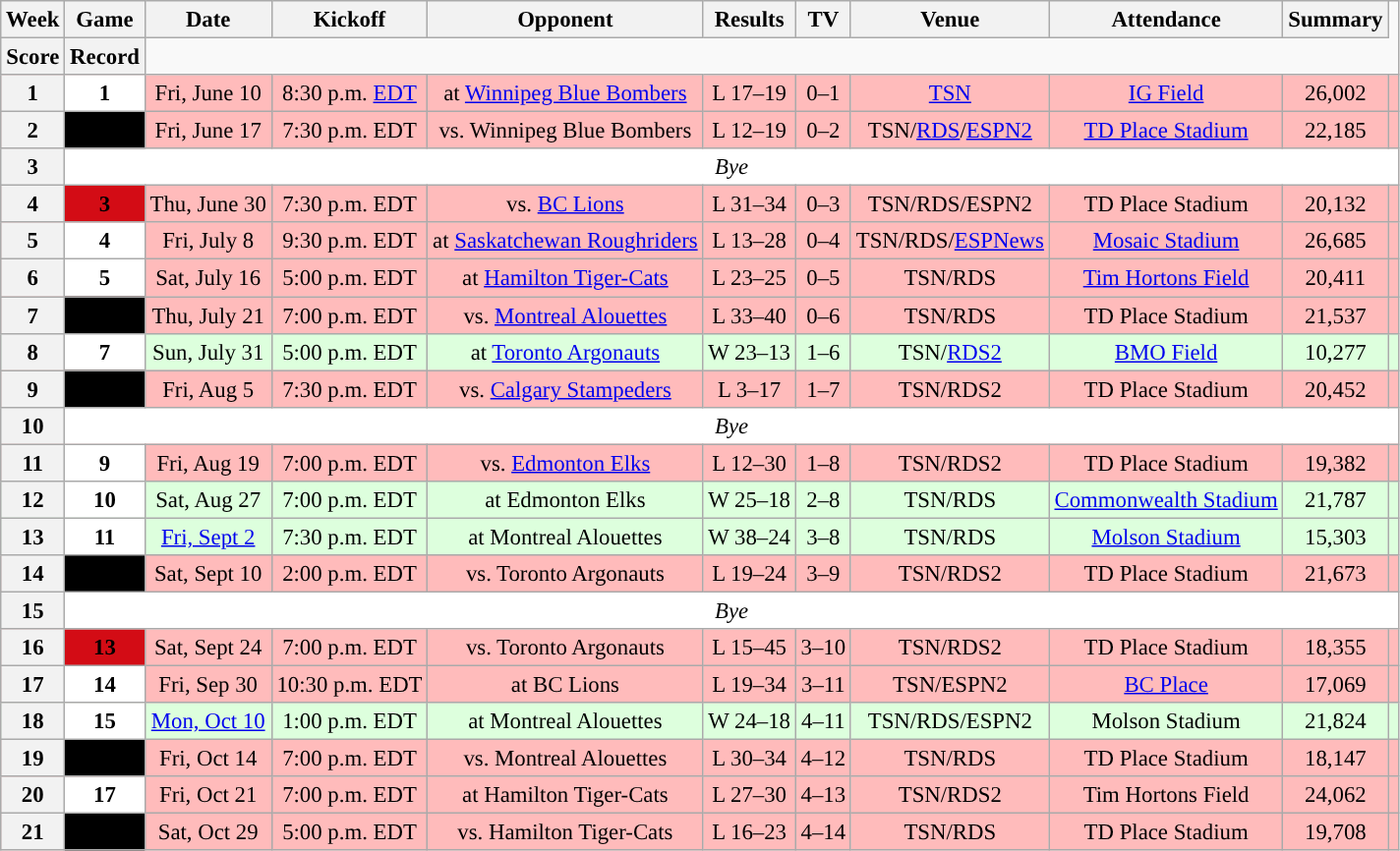<table class="wikitable" style="font-size: 95%;">
<tr>
<th scope="col">Week</th>
<th scope="col">Game</th>
<th scope="col">Date</th>
<th scope="col">Kickoff</th>
<th scope="col">Opponent</th>
<th scope="col">Results</th>
<th scope="col">TV</th>
<th scope="col">Venue</th>
<th scope="col">Attendance</th>
<th scope="col">Summary</th>
</tr>
<tr>
<th scope="col">Score</th>
<th scope="col">Record</th>
</tr>
<tr align="center" bgcolor="#ffbbbb">
<th align="center">1</th>
<th style="text-align:center; background:white;"><span>1</span></th>
<td align="center">Fri, June 10</td>
<td align="center">8:30 p.m. <a href='#'>EDT</a></td>
<td align="center">at <a href='#'>Winnipeg Blue Bombers</a></td>
<td align="center">L 17–19</td>
<td align="center">0–1</td>
<td align="center"><a href='#'>TSN</a></td>
<td align="center"><a href='#'>IG Field</a></td>
<td align="center">26,002</td>
<td align="center"></td>
</tr>
<tr align="center" bgcolor="#ffbbbb">
<th align="center">2</th>
<th style="text-align:center; background:black;"><span>2</span></th>
<td align="center">Fri, June 17</td>
<td align="center">7:30 p.m. EDT</td>
<td align="center">vs. Winnipeg Blue Bombers</td>
<td align="center">L 12–19</td>
<td align="center">0–2</td>
<td align="center">TSN/<a href='#'>RDS</a>/<a href='#'>ESPN2</a></td>
<td align="center"><a href='#'>TD Place Stadium</a></td>
<td align="center">22,185</td>
<td align="center"></td>
</tr>
<tr align="center" bgcolor="#ffffff">
<th align="center">3</th>
<td colspan=10 align="center" valign="middle"><em>Bye</em></td>
</tr>
<tr align="center" bgcolor="#ffbbbb">
<th align="center">4</th>
<th style="text-align:center; background:#D30C15;"><span>3</span></th>
<td align="center">Thu, June 30</td>
<td align="center">7:30 p.m. EDT</td>
<td align="center">vs. <a href='#'>BC Lions</a></td>
<td align="center">L 31–34</td>
<td align="center">0–3</td>
<td align="center">TSN/RDS/ESPN2</td>
<td align="center">TD Place Stadium</td>
<td align="center">20,132</td>
<td align="center"></td>
</tr>
<tr align="center" bgcolor="#ffbbbb">
<th align="center">5</th>
<th style="text-align:center; background:white;"><span>4</span></th>
<td align="center">Fri, July 8</td>
<td align="center">9:30 p.m. EDT</td>
<td align="center">at <a href='#'>Saskatchewan Roughriders</a></td>
<td align="center">L 13–28</td>
<td align="center">0–4</td>
<td align="center">TSN/RDS/<a href='#'>ESPNews</a></td>
<td align="center"><a href='#'>Mosaic Stadium</a></td>
<td align="center">26,685</td>
<td align="center"></td>
</tr>
<tr align="center" bgcolor="#ffbbbb">
<th align="center">6</th>
<th style="text-align:center; background:white;"><span>5</span></th>
<td align="center">Sat, July 16</td>
<td align="center">5:00 p.m. EDT</td>
<td align="center">at <a href='#'>Hamilton Tiger-Cats</a></td>
<td align="center">L 23–25</td>
<td align="center">0–5</td>
<td align="center">TSN/RDS</td>
<td align="center"><a href='#'>Tim Hortons Field</a></td>
<td align="center">20,411</td>
<td align="center"></td>
</tr>
<tr align="center" bgcolor="#ffbbbb">
<th align="center">7</th>
<th style="text-align:center; background:black;"><span>6</span></th>
<td align="center">Thu, July 21</td>
<td align="center">7:00 p.m. EDT</td>
<td align="center">vs. <a href='#'>Montreal Alouettes</a></td>
<td align="center">L 33–40</td>
<td align="center">0–6</td>
<td align="center">TSN/RDS</td>
<td align="center">TD Place Stadium</td>
<td align="center">21,537</td>
<td align="center"></td>
</tr>
<tr align="center" bgcolor="#ddffdd">
<th align="center">8</th>
<th style="text-align:center; background:white;"><span>7</span></th>
<td align="center">Sun, July 31</td>
<td align="center">5:00 p.m. EDT</td>
<td align="center">at <a href='#'>Toronto Argonauts</a></td>
<td align="center">W 23–13</td>
<td align="center">1–6</td>
<td align="center">TSN/<a href='#'>RDS2</a></td>
<td align="center"><a href='#'>BMO Field</a></td>
<td align="center">10,277</td>
<td align="center"></td>
</tr>
<tr align="center" bgcolor="#ffbbbb">
<th align="center">9</th>
<th style="text-align:center; background:black;"><span>8</span></th>
<td align="center">Fri, Aug 5</td>
<td align="center">7:30 p.m. EDT</td>
<td align="center">vs. <a href='#'>Calgary Stampeders</a></td>
<td align="center">L 3–17</td>
<td align="center">1–7</td>
<td align="center">TSN/RDS2</td>
<td align="center">TD Place Stadium</td>
<td align="center">20,452</td>
<td align="center"></td>
</tr>
<tr align="center" bgcolor="#ffffff">
<th align="center">10</th>
<td colspan=10 align="center" valign="middle"><em>Bye</em></td>
</tr>
<tr align="center" bgcolor="#ffbbbb">
<th align="center">11</th>
<th style="text-align:center; background:white;"><span>9</span></th>
<td align="center">Fri, Aug 19</td>
<td align="center">7:00 p.m. EDT</td>
<td align="center">vs. <a href='#'>Edmonton Elks</a></td>
<td align="center">L 12–30</td>
<td align="center">1–8</td>
<td align="center">TSN/RDS2</td>
<td align="center">TD Place Stadium</td>
<td align="center">19,382</td>
<td align="center"></td>
</tr>
<tr align="center" bgcolor="#ddffdd">
<th align="center">12</th>
<th style="text-align:center; background:white;"><span>10</span></th>
<td align="center">Sat, Aug 27</td>
<td align="center">7:00 p.m. EDT</td>
<td align="center">at Edmonton Elks</td>
<td align="center">W 25–18</td>
<td align="center">2–8</td>
<td align="center">TSN/RDS</td>
<td align="center"><a href='#'>Commonwealth Stadium</a></td>
<td align="center">21,787</td>
<td align="center"></td>
</tr>
<tr align="center" bgcolor="#ddffdd">
<th align="center">13</th>
<th style="text-align:center; background:white;"><span>11</span></th>
<td align="center"><a href='#'>Fri, Sept 2</a></td>
<td align="center">7:30 p.m. EDT</td>
<td align="center">at Montreal Alouettes</td>
<td align="center">W 38–24</td>
<td align="center">3–8</td>
<td align="center">TSN/RDS</td>
<td align="center"><a href='#'>Molson Stadium</a></td>
<td align="center">15,303</td>
<td align="center"></td>
</tr>
<tr align="center" bgcolor="#ffbbbb">
<th align="center">14</th>
<th style="text-align:center; background:black;"><span>12</span></th>
<td align="center">Sat, Sept 10</td>
<td align="center">2:00 p.m. EDT</td>
<td align="center">vs. Toronto Argonauts</td>
<td align="center">L 19–24</td>
<td align="center">3–9</td>
<td align="center">TSN/RDS2</td>
<td align="center">TD Place Stadium</td>
<td align="center">21,673</td>
<td align="center"></td>
</tr>
<tr align="center" bgcolor="#ffffff">
<th align="center">15</th>
<td colspan=10 align="center" valign="middle"><em>Bye</em></td>
</tr>
<tr align="center" bgcolor="#ffbbbb">
<th align="center">16</th>
<th style="text-align:center; background:#D30C15;"><span>13</span></th>
<td align="center">Sat, Sept 24</td>
<td align="center">7:00 p.m. EDT</td>
<td align="center">vs. Toronto Argonauts</td>
<td align="center">L 15–45</td>
<td align="center">3–10</td>
<td align="center">TSN/RDS2</td>
<td align="center">TD Place Stadium</td>
<td align="center">18,355</td>
<td align="center"></td>
</tr>
<tr align="center" bgcolor="#ffbbbb">
<th align="center">17</th>
<th style="text-align:center; background:white;"><span>14</span></th>
<td align="center">Fri, Sep 30</td>
<td align="center">10:30 p.m. EDT</td>
<td align="center">at BC Lions</td>
<td align="center">L 19–34</td>
<td align="center">3–11</td>
<td align="center">TSN/ESPN2</td>
<td align="center"><a href='#'>BC Place</a></td>
<td align="center">17,069</td>
<td align="center"></td>
</tr>
<tr align="center" bgcolor="#ddffdd">
<th align="center">18</th>
<th style="text-align:center; background:white;"><span>15</span></th>
<td align="center"><a href='#'>Mon, Oct 10</a></td>
<td align="center">1:00 p.m. EDT</td>
<td align="center">at Montreal Alouettes</td>
<td align="center">W 24–18</td>
<td align="center">4–11</td>
<td align="center">TSN/RDS/ESPN2</td>
<td align="center">Molson Stadium</td>
<td align="center">21,824</td>
<td align="center"></td>
</tr>
<tr align="center" bgcolor="#ffbbbb">
<th align="center">19</th>
<th style="text-align:center; background:black;"><span>16</span></th>
<td align="center">Fri, Oct 14</td>
<td align="center">7:00 p.m. EDT</td>
<td align="center">vs. Montreal Alouettes</td>
<td align="center">L 30–34</td>
<td align="center">4–12</td>
<td align="center">TSN/RDS</td>
<td align="center">TD Place Stadium</td>
<td align="center">18,147</td>
<td align="center"></td>
</tr>
<tr align="center" bgcolor="#ffbbbb">
<th align="center">20</th>
<th style="text-align:center; background:white;"><span>17</span></th>
<td align="center">Fri, Oct 21</td>
<td align="center">7:00 p.m. EDT</td>
<td align="center">at Hamilton Tiger-Cats</td>
<td align="center">L 27–30</td>
<td align="center">4–13</td>
<td align="center">TSN/RDS2</td>
<td align="center">Tim Hortons Field</td>
<td align="center">24,062</td>
<td align="center"></td>
</tr>
<tr align="center" bgcolor="#ffbbbb">
<th align="center">21</th>
<th style="text-align:center; background:black;"><span>18</span></th>
<td align="center">Sat, Oct 29</td>
<td align="center">5:00 p.m. EDT</td>
<td align="center">vs. Hamilton Tiger-Cats</td>
<td align="center">L 16–23</td>
<td align="center">4–14</td>
<td align="center">TSN/RDS</td>
<td align="center">TD Place Stadium</td>
<td align="center">19,708</td>
<td align="center"></td>
</tr>
</table>
